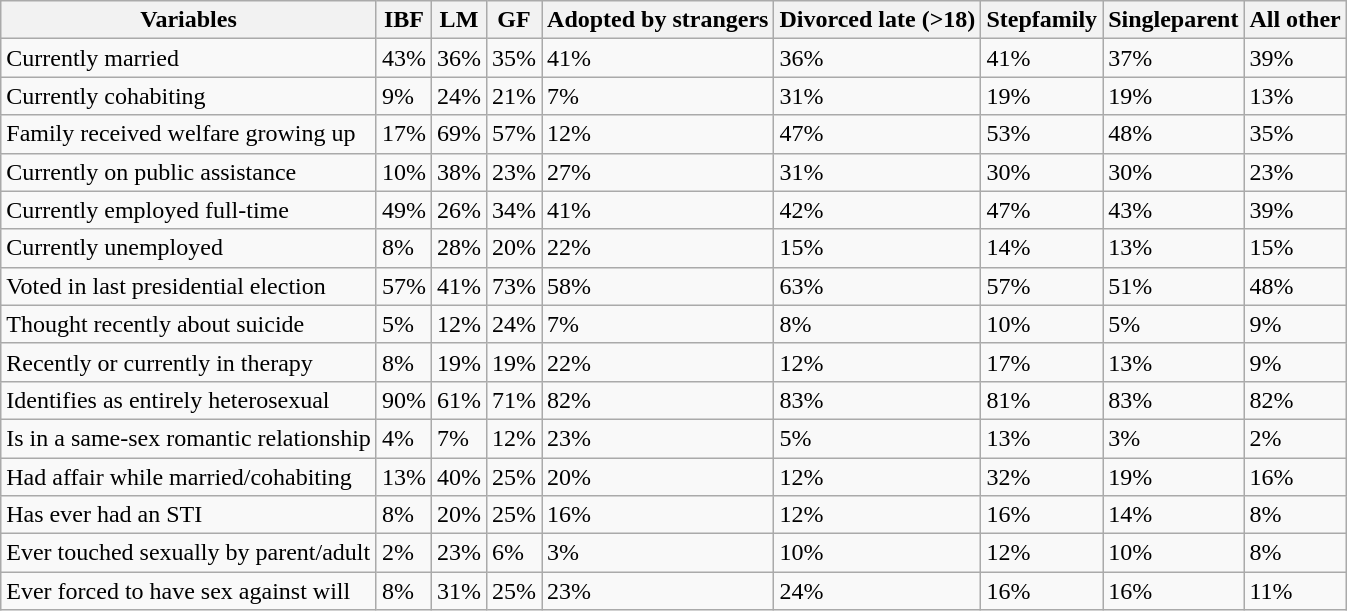<table class="wikitable sortable">
<tr>
<th>Variables</th>
<th>IBF</th>
<th>LM</th>
<th>GF</th>
<th>Adopted by strangers</th>
<th>Divorced late (>18)</th>
<th>Stepfamily</th>
<th>Singleparent</th>
<th>All other</th>
</tr>
<tr>
<td>Currently married</td>
<td>43%</td>
<td>36%</td>
<td>35%</td>
<td>41%</td>
<td>36%</td>
<td>41%</td>
<td>37%</td>
<td>39%</td>
</tr>
<tr>
<td>Currently cohabiting</td>
<td>9%</td>
<td>24%</td>
<td>21%</td>
<td>7%</td>
<td>31%</td>
<td>19%</td>
<td>19%</td>
<td>13%</td>
</tr>
<tr>
<td>Family received welfare growing up</td>
<td>17%</td>
<td>69%</td>
<td>57%</td>
<td>12%</td>
<td>47%</td>
<td>53%</td>
<td>48%</td>
<td>35%</td>
</tr>
<tr>
<td>Currently on public assistance</td>
<td>10%</td>
<td>38%</td>
<td>23%</td>
<td>27%</td>
<td>31%</td>
<td>30%</td>
<td>30%</td>
<td>23%</td>
</tr>
<tr>
<td>Currently employed full-time</td>
<td>49%</td>
<td>26%</td>
<td>34%</td>
<td>41%</td>
<td>42%</td>
<td>47%</td>
<td>43%</td>
<td>39%</td>
</tr>
<tr>
<td>Currently unemployed</td>
<td>8%</td>
<td>28%</td>
<td>20%</td>
<td>22%</td>
<td>15%</td>
<td>14%</td>
<td>13%</td>
<td>15%</td>
</tr>
<tr>
<td>Voted in last presidential election</td>
<td>57%</td>
<td>41%</td>
<td>73%</td>
<td>58%</td>
<td>63%</td>
<td>57%</td>
<td>51%</td>
<td>48%</td>
</tr>
<tr>
<td>Thought recently about suicide</td>
<td>5%</td>
<td>12%</td>
<td>24%</td>
<td>7%</td>
<td>8%</td>
<td>10%</td>
<td>5%</td>
<td>9%</td>
</tr>
<tr>
<td>Recently or currently in therapy</td>
<td>8%</td>
<td>19%</td>
<td>19%</td>
<td>22%</td>
<td>12%</td>
<td>17%</td>
<td>13%</td>
<td>9%</td>
</tr>
<tr>
<td>Identifies as entirely heterosexual</td>
<td>90%</td>
<td>61%</td>
<td>71%</td>
<td>82%</td>
<td>83%</td>
<td>81%</td>
<td>83%</td>
<td>82%</td>
</tr>
<tr>
<td>Is in a same-sex romantic relationship</td>
<td>4%</td>
<td>7%</td>
<td>12%</td>
<td>23%</td>
<td>5%</td>
<td>13%</td>
<td>3%</td>
<td>2%</td>
</tr>
<tr>
<td>Had affair while married/cohabiting</td>
<td>13%</td>
<td>40%</td>
<td>25%</td>
<td>20%</td>
<td>12%</td>
<td>32%</td>
<td>19%</td>
<td>16%</td>
</tr>
<tr>
<td>Has ever had an STI</td>
<td>8%</td>
<td>20%</td>
<td>25%</td>
<td>16%</td>
<td>12%</td>
<td>16%</td>
<td>14%</td>
<td>8%</td>
</tr>
<tr>
<td>Ever touched sexually by parent/adult</td>
<td>2%</td>
<td>23%</td>
<td>6%</td>
<td>3%</td>
<td>10%</td>
<td>12%</td>
<td>10%</td>
<td>8%</td>
</tr>
<tr>
<td>Ever forced to have sex against will</td>
<td>8%</td>
<td>31%</td>
<td>25%</td>
<td>23%</td>
<td>24%</td>
<td>16%</td>
<td>16%</td>
<td>11%</td>
</tr>
</table>
